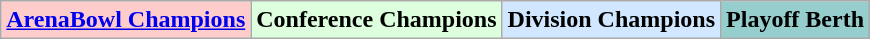<table class="wikitable">
<tr>
<td bgcolor="#FFCCCC"><strong><a href='#'>ArenaBowl Champions</a></strong></td>
<td bgcolor="#DDFFDD"><strong>Conference Champions</strong></td>
<td bgcolor="#D0E7FF"><strong>Division Champions</strong></td>
<td bgcolor="#96CDCD"><strong>Playoff Berth</strong></td>
</tr>
</table>
